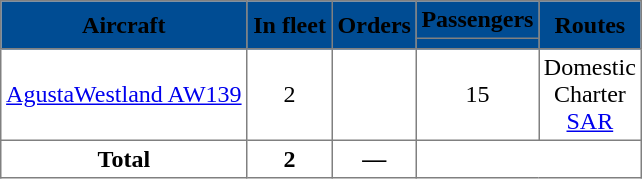<table class="toccolours" border="1" cellpadding="3" style="border-collapse:collapse;text-align:center; margin:0.2em auto;">
<tr style="background:#004C93;">
<th rowspan=2><span>Aircraft</span></th>
<th rowspan=2 style="width:50px;"><span>In fleet</span></th>
<th rowspan=2 style="width:25px;"><span>Orders</span></th>
<th colspan=1><span>Passengers</span></th>
<th rowspan=2><span>Routes</span></th>
</tr>
<tr style="background:#004C93;">
<th><span></span></th>
</tr>
<tr>
<td><a href='#'>AgustaWestland AW139</a></td>
<td>2</td>
<td></td>
<td>15</td>
<td>Domestic <br> Charter <br> <a href='#'>SAR</a></td>
</tr>
<tr>
<th>Total</th>
<th>2</th>
<th>—</th>
<th colspan="4"></th>
</tr>
</table>
